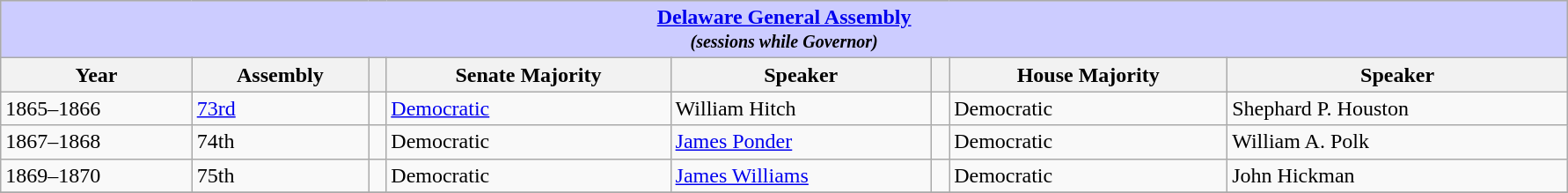<table class=wikitable style="width: 94%" style="text-align: center;" align="center">
<tr bgcolor=#cccccc>
<th colspan=12 style="background: #ccccff;"><strong><a href='#'>Delaware General Assembly</a></strong> <br> <small> <em>(sessions while Governor)</em></small></th>
</tr>
<tr>
<th><strong>Year</strong></th>
<th><strong>Assembly</strong></th>
<th></th>
<th><strong>Senate Majority</strong></th>
<th><strong>Speaker</strong></th>
<th></th>
<th><strong>House Majority</strong></th>
<th><strong>Speaker</strong></th>
</tr>
<tr>
<td>1865–1866</td>
<td><a href='#'>73rd</a></td>
<td></td>
<td><a href='#'>Democratic</a></td>
<td>William Hitch</td>
<td></td>
<td>Democratic</td>
<td>Shephard P. Houston</td>
</tr>
<tr>
<td>1867–1868</td>
<td>74th</td>
<td></td>
<td>Democratic</td>
<td><a href='#'>James Ponder</a></td>
<td></td>
<td>Democratic</td>
<td>William A. Polk</td>
</tr>
<tr>
<td>1869–1870</td>
<td>75th</td>
<td></td>
<td>Democratic</td>
<td><a href='#'>James Williams</a></td>
<td></td>
<td>Democratic</td>
<td>John Hickman</td>
</tr>
<tr>
</tr>
</table>
